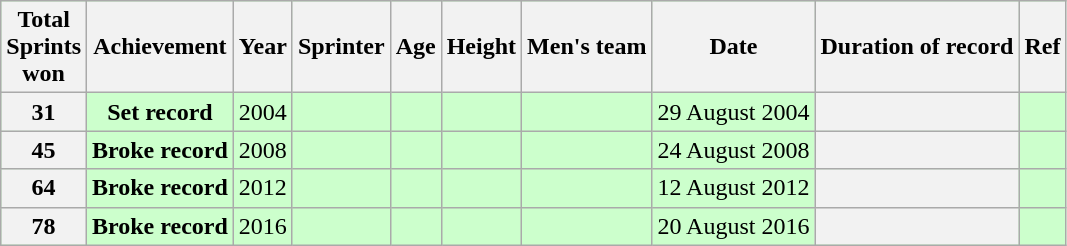<table class="wikitable sticky-header" style="background-color: #ccffcc; text-align: center; font-size: 100%; margin-left: 1em;">
<tr>
<th scope="col">Total<br>Sprints<br>won</th>
<th scope="col">Achievement</th>
<th scope="col">Year</th>
<th scope="col">Sprinter</th>
<th scope="col">Age</th>
<th scope="col">Height</th>
<th scope="col">Men's team</th>
<th scope="col">Date</th>
<th scope="col">Duration of record</th>
<th scope="col">Ref</th>
</tr>
<tr>
<td style="background-color: #f2f2f2;"><strong>31</strong></td>
<td><strong>Set record</strong></td>
<td>2004</td>
<td style="text-align: left;"></td>
<td></td>
<td></td>
<td style="text-align: left;"></td>
<td style="text-align: right;">29 August 2004</td>
<td style="background-color: #f2f2f2; text-align: left;"></td>
<td></td>
</tr>
<tr>
<td style="background-color: #f2f2f2;"><strong>45</strong></td>
<td><strong>Broke record</strong></td>
<td>2008</td>
<td style="text-align: left;"></td>
<td></td>
<td></td>
<td style="text-align: left;"></td>
<td style="text-align: right;">24 August 2008</td>
<td style="background-color: #f2f2f2; text-align: left;"></td>
<td></td>
</tr>
<tr>
<td style="background-color: #f2f2f2;"><strong>64</strong></td>
<td><strong>Broke record</strong></td>
<td>2012</td>
<td style="text-align: left;"></td>
<td></td>
<td></td>
<td style="text-align: left;"></td>
<td style="text-align: right;">12 August 2012</td>
<td style="background-color: #f2f2f2; text-align: left;"></td>
<td></td>
</tr>
<tr>
<td style="background-color: #f2f2f2;"><strong>78</strong></td>
<td><strong>Broke record</strong></td>
<td>2016</td>
<td style="text-align: left;"></td>
<td></td>
<td></td>
<td style="text-align: left;"></td>
<td style="text-align: right;">20 August 2016</td>
<td style="background-color: #f2f2f2; text-align: left;"></td>
<td></td>
</tr>
</table>
